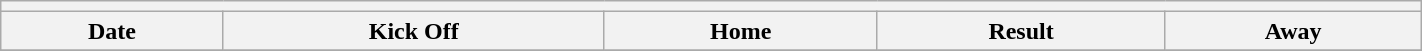<table class="wikitable collapsible collapsed" style="font-size: 100%; margin:0px;" width="75%">
<tr>
<th colspan="7" style="text-align:left;"></th>
</tr>
<tr>
<th><strong>Date</strong></th>
<th><strong>Kick Off</strong></th>
<th><strong>Home</strong></th>
<th><strong>Result</strong></th>
<th><strong>Away</strong></th>
</tr>
<tr>
</tr>
</table>
